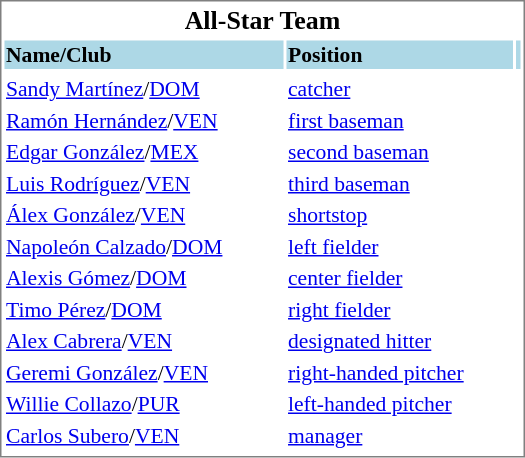<table cellpadding="1" width="350px" style="font-size: 90%; border: 1px solid gray;">
<tr align="center" style="font-size: larger;">
<td colspan=6><strong>All-Star Team</strong></td>
</tr>
<tr style="background:lightblue;">
<td><strong>Name/Club</strong></td>
<td><strong>Position</strong></td>
<td></td>
</tr>
<tr align="center" style="vertical-align: middle;" style="background:lightblue;">
</tr>
<tr>
<td><a href='#'>Sandy Martínez</a>/<a href='#'>DOM</a></td>
<td><a href='#'>catcher</a></td>
</tr>
<tr>
<td><a href='#'>Ramón Hernández</a>/<a href='#'>VEN</a></td>
<td><a href='#'>first baseman</a></td>
</tr>
<tr>
<td><a href='#'>Edgar González</a>/<a href='#'>MEX</a></td>
<td><a href='#'>second baseman</a></td>
</tr>
<tr>
<td><a href='#'>Luis Rodríguez</a>/<a href='#'>VEN</a></td>
<td><a href='#'>third baseman</a></td>
</tr>
<tr>
<td><a href='#'>Álex González</a>/<a href='#'>VEN</a></td>
<td><a href='#'>shortstop</a></td>
</tr>
<tr>
<td><a href='#'>Napoleón Calzado</a>/<a href='#'>DOM</a></td>
<td><a href='#'>left fielder</a></td>
</tr>
<tr>
<td><a href='#'>Alexis Gómez</a>/<a href='#'>DOM</a></td>
<td><a href='#'>center fielder</a></td>
</tr>
<tr>
<td><a href='#'>Timo Pérez</a>/<a href='#'>DOM</a></td>
<td><a href='#'>right fielder</a></td>
</tr>
<tr>
<td><a href='#'>Alex Cabrera</a>/<a href='#'>VEN</a></td>
<td><a href='#'>designated hitter</a></td>
</tr>
<tr>
<td><a href='#'>Geremi González</a>/<a href='#'>VEN</a></td>
<td><a href='#'>right-handed pitcher</a></td>
</tr>
<tr>
<td><a href='#'>Willie Collazo</a>/<a href='#'>PUR</a></td>
<td><a href='#'>left-handed pitcher</a></td>
</tr>
<tr>
<td><a href='#'>Carlos Subero</a>/<a href='#'>VEN</a></td>
<td><a href='#'>manager</a></td>
</tr>
<tr>
</tr>
</table>
